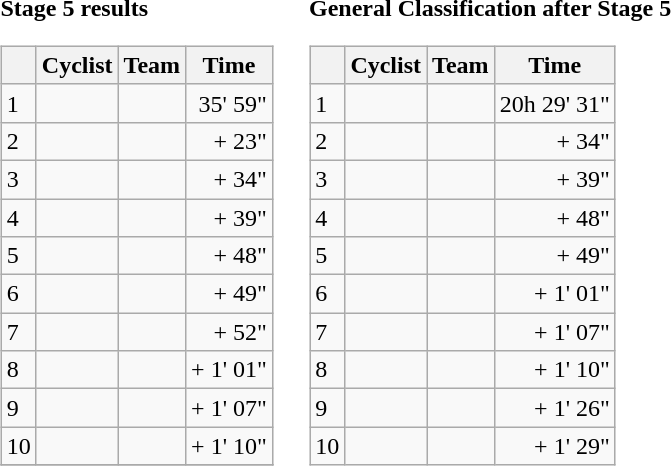<table>
<tr>
<td><strong>Stage 5 results</strong><br><table class="wikitable">
<tr>
<th></th>
<th>Cyclist</th>
<th>Team</th>
<th>Time</th>
</tr>
<tr>
<td>1</td>
<td></td>
<td></td>
<td style="text-align:right;">35' 59"</td>
</tr>
<tr>
<td>2</td>
<td></td>
<td></td>
<td style="text-align:right;">+ 23"</td>
</tr>
<tr>
<td>3</td>
<td></td>
<td></td>
<td style="text-align:right;">+ 34"</td>
</tr>
<tr>
<td>4</td>
<td></td>
<td></td>
<td style="text-align:right;">+ 39"</td>
</tr>
<tr>
<td>5</td>
<td></td>
<td></td>
<td style="text-align:right;">+ 48"</td>
</tr>
<tr>
<td>6</td>
<td></td>
<td></td>
<td style="text-align:right;">+ 49"</td>
</tr>
<tr>
<td>7</td>
<td></td>
<td></td>
<td style="text-align:right;">+ 52"</td>
</tr>
<tr>
<td>8</td>
<td></td>
<td></td>
<td style="text-align:right;">+ 1' 01"</td>
</tr>
<tr>
<td>9</td>
<td></td>
<td></td>
<td style="text-align:right;">+ 1' 07"</td>
</tr>
<tr>
<td>10</td>
<td></td>
<td></td>
<td style="text-align:right;">+ 1' 10"</td>
</tr>
<tr>
</tr>
</table>
</td>
<td></td>
<td><strong>General Classification after Stage 5</strong><br><table class="wikitable">
<tr>
<th></th>
<th>Cyclist</th>
<th>Team</th>
<th>Time</th>
</tr>
<tr>
<td>1</td>
<td> </td>
<td></td>
<td style="text-align:right;">20h 29' 31"</td>
</tr>
<tr>
<td>2</td>
<td></td>
<td></td>
<td style="text-align:right;">+ 34"</td>
</tr>
<tr>
<td>3</td>
<td></td>
<td></td>
<td style="text-align:right;">+ 39"</td>
</tr>
<tr>
<td>4</td>
<td></td>
<td></td>
<td style="text-align:right;">+ 48"</td>
</tr>
<tr>
<td>5</td>
<td></td>
<td></td>
<td style="text-align:right;">+ 49"</td>
</tr>
<tr>
<td>6</td>
<td> </td>
<td></td>
<td style="text-align:right;">+ 1' 01"</td>
</tr>
<tr>
<td>7</td>
<td></td>
<td></td>
<td style="text-align:right;">+ 1' 07"</td>
</tr>
<tr>
<td>8</td>
<td></td>
<td></td>
<td style="text-align:right;">+ 1' 10"</td>
</tr>
<tr>
<td>9</td>
<td></td>
<td></td>
<td style="text-align:right;">+ 1' 26"</td>
</tr>
<tr>
<td>10</td>
<td></td>
<td></td>
<td style="text-align:right;">+ 1' 29"</td>
</tr>
</table>
</td>
</tr>
</table>
